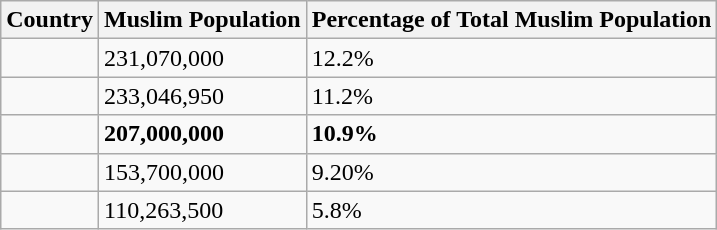<table class="wikitable sortable">
<tr>
<th>Country</th>
<th>Muslim Population</th>
<th>Percentage of Total Muslim Population</th>
</tr>
<tr>
<td></td>
<td>231,070,000</td>
<td>12.2%</td>
</tr>
<tr>
<td></td>
<td>233,046,950</td>
<td>11.2%</td>
</tr>
<tr>
<td><strong></strong></td>
<td><strong>207,000,000</strong></td>
<td><strong>10.9%</strong></td>
</tr>
<tr>
<td></td>
<td>153,700,000</td>
<td>9.20%</td>
</tr>
<tr>
<td></td>
<td>110,263,500</td>
<td>5.8%</td>
</tr>
</table>
